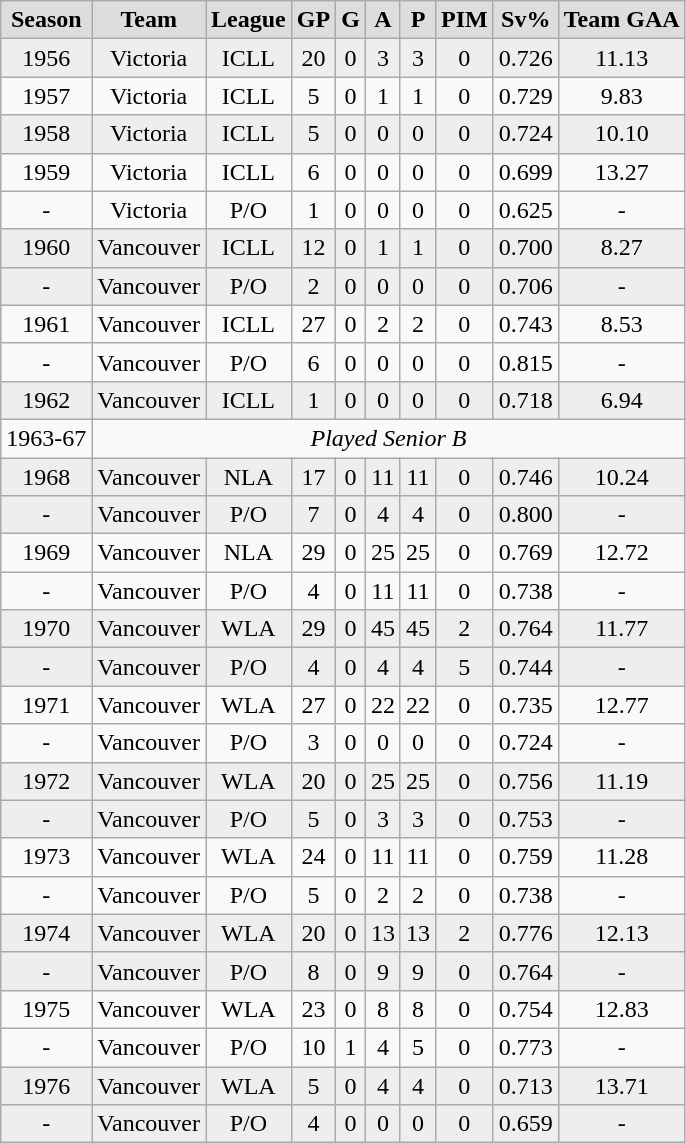<table class="wikitable">
<tr style="text-align:center; background:#ddd;">
<td><strong>Season</strong></td>
<td><strong>Team</strong></td>
<td><strong>League</strong></td>
<td><strong>GP</strong></td>
<td><strong>G</strong></td>
<td><strong>A</strong></td>
<td><strong>P</strong></td>
<td><strong>PIM</strong></td>
<td><strong>Sv%</strong></td>
<td><strong>Team GAA</strong></td>
</tr>
<tr style="text-align:center; background:#eee;">
<td>1956</td>
<td>Victoria</td>
<td>ICLL</td>
<td>20</td>
<td>0</td>
<td>3</td>
<td>3</td>
<td>0</td>
<td>0.726</td>
<td>11.13</td>
</tr>
<tr style="text-align:center;">
<td>1957</td>
<td>Victoria</td>
<td>ICLL</td>
<td>5</td>
<td>0</td>
<td>1</td>
<td>1</td>
<td>0</td>
<td>0.729</td>
<td>9.83</td>
</tr>
<tr style="text-align:center; background:#eee;">
<td>1958</td>
<td>Victoria</td>
<td>ICLL</td>
<td>5</td>
<td>0</td>
<td>0</td>
<td>0</td>
<td>0</td>
<td>0.724</td>
<td>10.10</td>
</tr>
<tr style="text-align:center;">
<td>1959</td>
<td>Victoria</td>
<td>ICLL</td>
<td>6</td>
<td>0</td>
<td>0</td>
<td>0</td>
<td>0</td>
<td>0.699</td>
<td>13.27</td>
</tr>
<tr style="text-align:center;">
<td>-</td>
<td>Victoria</td>
<td>P/O</td>
<td>1</td>
<td>0</td>
<td>0</td>
<td>0</td>
<td>0</td>
<td>0.625</td>
<td>-</td>
</tr>
<tr style="text-align:center; background:#eee;">
<td>1960</td>
<td>Vancouver</td>
<td>ICLL</td>
<td>12</td>
<td>0</td>
<td>1</td>
<td>1</td>
<td>0</td>
<td>0.700</td>
<td>8.27</td>
</tr>
<tr style="text-align:center; background:#eee;">
<td>-</td>
<td>Vancouver</td>
<td>P/O</td>
<td>2</td>
<td>0</td>
<td>0</td>
<td>0</td>
<td>0</td>
<td>0.706</td>
<td>-</td>
</tr>
<tr style="text-align:center;">
<td>1961</td>
<td>Vancouver</td>
<td>ICLL</td>
<td>27</td>
<td>0</td>
<td>2</td>
<td>2</td>
<td>0</td>
<td>0.743</td>
<td>8.53</td>
</tr>
<tr style="text-align:center;">
<td>-</td>
<td>Vancouver</td>
<td>P/O</td>
<td>6</td>
<td>0</td>
<td>0</td>
<td>0</td>
<td>0</td>
<td>0.815</td>
<td>-</td>
</tr>
<tr style="text-align:center; background:#eee;">
<td>1962</td>
<td>Vancouver</td>
<td>ICLL</td>
<td>1</td>
<td>0</td>
<td>0</td>
<td>0</td>
<td>0</td>
<td>0.718</td>
<td>6.94</td>
</tr>
<tr style="text-align:center;">
<td>1963-67</td>
<td colspan="11"><em>Played Senior B</em></td>
</tr>
<tr style="text-align:center; background:#eee;">
<td>1968</td>
<td>Vancouver</td>
<td>NLA</td>
<td>17</td>
<td>0</td>
<td>11</td>
<td>11</td>
<td>0</td>
<td>0.746</td>
<td>10.24</td>
</tr>
<tr style="text-align:center; background:#eee;">
<td>-</td>
<td>Vancouver</td>
<td>P/O</td>
<td>7</td>
<td>0</td>
<td>4</td>
<td>4</td>
<td>0</td>
<td>0.800</td>
<td>-</td>
</tr>
<tr style="text-align:center;">
<td>1969</td>
<td>Vancouver</td>
<td>NLA</td>
<td>29</td>
<td>0</td>
<td>25</td>
<td>25</td>
<td>0</td>
<td>0.769</td>
<td>12.72</td>
</tr>
<tr style="text-align:center;">
<td>-</td>
<td>Vancouver</td>
<td>P/O</td>
<td>4</td>
<td>0</td>
<td>11</td>
<td>11</td>
<td>0</td>
<td>0.738</td>
<td>-</td>
</tr>
<tr style="text-align:center; background:#eee;">
<td>1970</td>
<td>Vancouver</td>
<td>WLA</td>
<td>29</td>
<td>0</td>
<td>45</td>
<td>45</td>
<td>2</td>
<td>0.764</td>
<td>11.77</td>
</tr>
<tr style="text-align:center; background:#eee;">
<td>-</td>
<td>Vancouver</td>
<td>P/O</td>
<td>4</td>
<td>0</td>
<td>4</td>
<td>4</td>
<td>5</td>
<td>0.744</td>
<td>-</td>
</tr>
<tr style="text-align:center;">
<td>1971</td>
<td>Vancouver</td>
<td>WLA</td>
<td>27</td>
<td>0</td>
<td>22</td>
<td>22</td>
<td>0</td>
<td>0.735</td>
<td>12.77</td>
</tr>
<tr style="text-align:center;">
<td>-</td>
<td>Vancouver</td>
<td>P/O</td>
<td>3</td>
<td>0</td>
<td>0</td>
<td>0</td>
<td>0</td>
<td>0.724</td>
<td>-</td>
</tr>
<tr style="text-align:center; background:#eee;">
<td>1972</td>
<td>Vancouver</td>
<td>WLA</td>
<td>20</td>
<td>0</td>
<td>25</td>
<td>25</td>
<td>0</td>
<td>0.756</td>
<td>11.19</td>
</tr>
<tr style="text-align:center; background:#eee;">
<td>-</td>
<td>Vancouver</td>
<td>P/O</td>
<td>5</td>
<td>0</td>
<td>3</td>
<td>3</td>
<td>0</td>
<td>0.753</td>
<td>-</td>
</tr>
<tr style="text-align:center;">
<td>1973</td>
<td>Vancouver</td>
<td>WLA</td>
<td>24</td>
<td>0</td>
<td>11</td>
<td>11</td>
<td>0</td>
<td>0.759</td>
<td>11.28</td>
</tr>
<tr style="text-align:center;">
<td>-</td>
<td>Vancouver</td>
<td>P/O</td>
<td>5</td>
<td>0</td>
<td>2</td>
<td>2</td>
<td>0</td>
<td>0.738</td>
<td>-</td>
</tr>
<tr style="text-align:center; background:#eee;">
<td>1974</td>
<td>Vancouver</td>
<td>WLA</td>
<td>20</td>
<td>0</td>
<td>13</td>
<td>13</td>
<td>2</td>
<td>0.776</td>
<td>12.13</td>
</tr>
<tr style="text-align:center; background:#eee;">
<td>-</td>
<td>Vancouver</td>
<td>P/O</td>
<td>8</td>
<td>0</td>
<td>9</td>
<td>9</td>
<td>0</td>
<td>0.764</td>
<td>-</td>
</tr>
<tr style="text-align:center;">
<td>1975</td>
<td>Vancouver</td>
<td>WLA</td>
<td>23</td>
<td>0</td>
<td>8</td>
<td>8</td>
<td>0</td>
<td>0.754</td>
<td>12.83</td>
</tr>
<tr style="text-align:center;">
<td>-</td>
<td>Vancouver</td>
<td>P/O</td>
<td>10</td>
<td>1</td>
<td>4</td>
<td>5</td>
<td>0</td>
<td>0.773</td>
<td>-</td>
</tr>
<tr style="text-align:center; background:#eee;">
<td>1976</td>
<td>Vancouver</td>
<td>WLA</td>
<td>5</td>
<td>0</td>
<td>4</td>
<td>4</td>
<td>0</td>
<td>0.713</td>
<td>13.71</td>
</tr>
<tr style="text-align:center; background:#eee;">
<td>-</td>
<td>Vancouver</td>
<td>P/O</td>
<td>4</td>
<td>0</td>
<td>0</td>
<td>0</td>
<td>0</td>
<td>0.659</td>
<td>-</td>
</tr>
</table>
